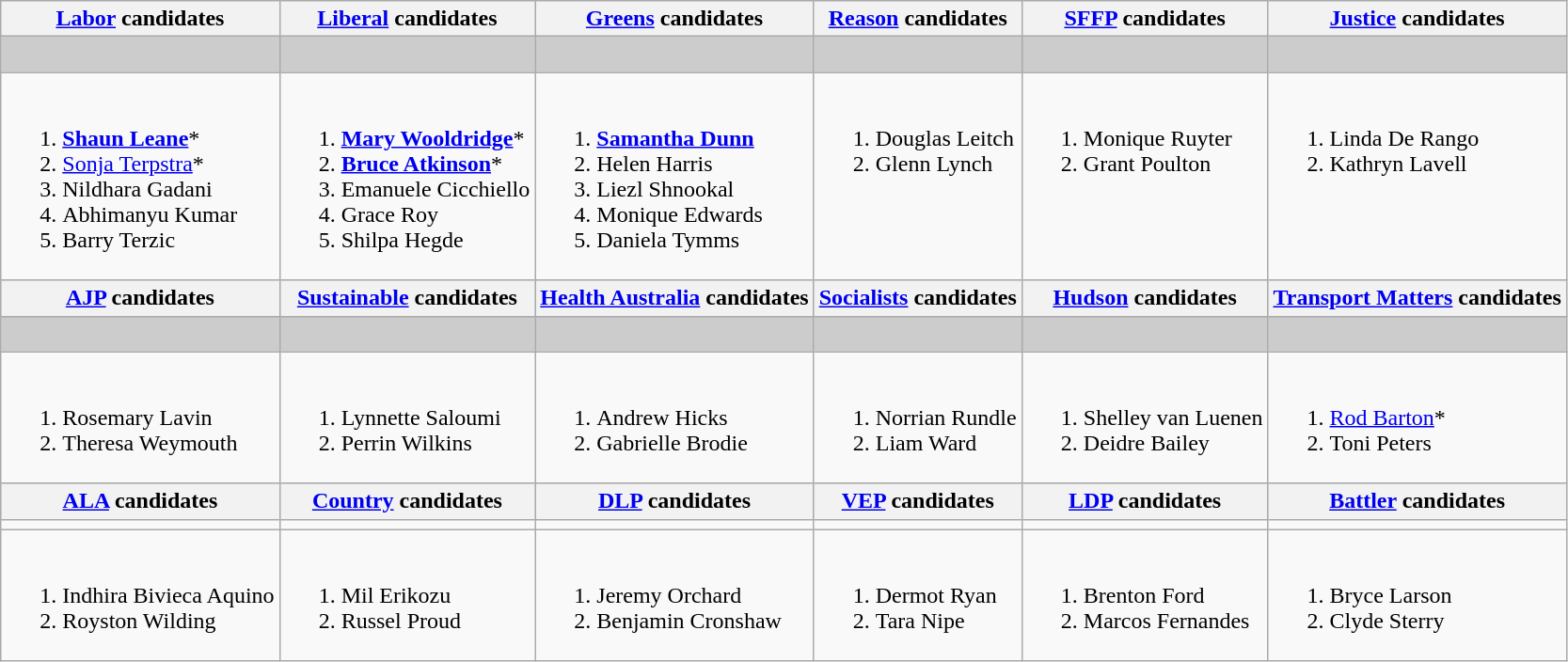<table class="wikitable">
<tr>
<th><a href='#'>Labor</a> candidates</th>
<th><a href='#'>Liberal</a> candidates</th>
<th><a href='#'>Greens</a> candidates</th>
<th><a href='#'>Reason</a> candidates</th>
<th><a href='#'>SFFP</a> candidates</th>
<th><a href='#'>Justice</a> candidates</th>
</tr>
<tr bgcolor="#cccccc">
<td></td>
<td></td>
<td></td>
<td></td>
<td></td>
<td> </td>
</tr>
<tr>
<td><br><ol><li><strong><a href='#'>Shaun Leane</a></strong>*</li><li><a href='#'>Sonja Terpstra</a>*</li><li>Nildhara Gadani</li><li>Abhimanyu Kumar</li><li>Barry Terzic</li></ol></td>
<td><br><ol><li><strong><a href='#'>Mary Wooldridge</a></strong>*</li><li><strong><a href='#'>Bruce Atkinson</a></strong>*</li><li>Emanuele Cicchiello</li><li>Grace Roy</li><li>Shilpa Hegde</li></ol></td>
<td valign=top><br><ol><li><strong><a href='#'>Samantha Dunn</a></strong></li><li>Helen Harris</li><li>Liezl Shnookal</li><li>Monique Edwards</li><li>Daniela Tymms</li></ol></td>
<td valign=top><br><ol><li>Douglas Leitch</li><li>Glenn Lynch</li></ol></td>
<td valign=top><br><ol><li>Monique Ruyter</li><li>Grant Poulton</li></ol></td>
<td valign=top><br><ol><li>Linda De Rango</li><li>Kathryn Lavell</li></ol></td>
</tr>
<tr bgcolor="#cccccc">
<th><a href='#'>AJP</a> candidates</th>
<th><a href='#'>Sustainable</a> candidates</th>
<th><a href='#'>Health Australia</a> candidates</th>
<th><a href='#'>Socialists</a> candidates</th>
<th><a href='#'>Hudson</a> candidates</th>
<th><a href='#'>Transport Matters</a> candidates</th>
</tr>
<tr bgcolor="#cccccc">
<td></td>
<td></td>
<td></td>
<td></td>
<td></td>
<td> </td>
</tr>
<tr>
<td valign=top><br><ol><li>Rosemary Lavin</li><li>Theresa Weymouth</li></ol></td>
<td valign=top><br><ol><li>Lynnette Saloumi</li><li>Perrin Wilkins</li></ol></td>
<td valign=top><br><ol><li>Andrew Hicks</li><li>Gabrielle Brodie</li></ol></td>
<td valign=top><br><ol><li>Norrian Rundle</li><li>Liam Ward</li></ol></td>
<td valign=top><br><ol><li>Shelley van Luenen</li><li>Deidre Bailey</li></ol></td>
<td><br><ol><li><a href='#'>Rod Barton</a>*</li><li>Toni Peters</li></ol></td>
</tr>
<tr bgcolor="#cccccc">
<th><a href='#'>ALA</a> candidates</th>
<th><a href='#'>Country</a> candidates</th>
<th><a href='#'>DLP</a> candidates</th>
<th><a href='#'>VEP</a> candidates</th>
<th><a href='#'>LDP</a> candidates</th>
<th><a href='#'>Battler</a> candidates</th>
</tr>
<tr>
<td></td>
<td></td>
<td></td>
<td></td>
<td></td>
<td></td>
</tr>
<tr>
<td valign=top><br><ol><li>Indhira Bivieca Aquino</li><li>Royston Wilding</li></ol></td>
<td valign=top><br><ol><li>Mil Erikozu</li><li>Russel Proud</li></ol></td>
<td valign=top><br><ol><li>Jeremy Orchard</li><li>Benjamin Cronshaw</li></ol></td>
<td valign=top><br><ol><li>Dermot Ryan</li><li>Tara Nipe</li></ol></td>
<td valign=top><br><ol><li>Brenton Ford</li><li>Marcos Fernandes</li></ol></td>
<td valign=top><br><ol><li>Bryce Larson</li><li>Clyde Sterry</li></ol></td>
</tr>
</table>
